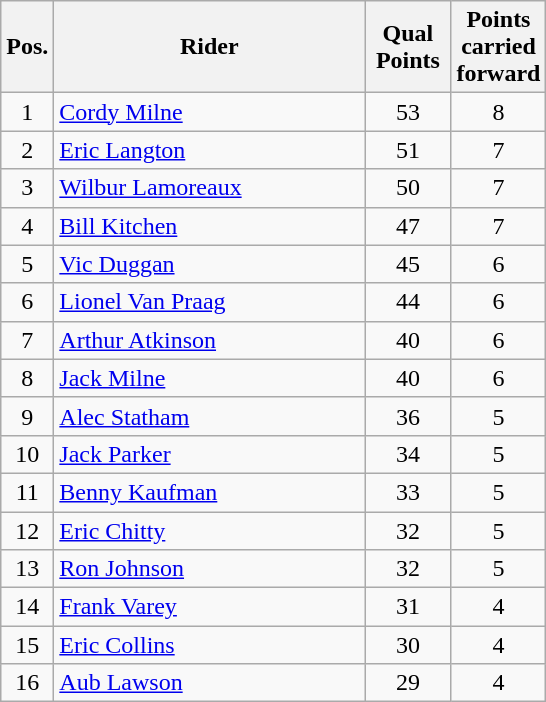<table class=wikitable>
<tr>
<th width=25px>Pos.</th>
<th width=200px>Rider</th>
<th width=50px>Qual Points</th>
<th width=50px>Points carried forward</th>
</tr>
<tr align=center>
<td>1</td>
<td align=left> <a href='#'>Cordy Milne</a></td>
<td>53</td>
<td>8</td>
</tr>
<tr align=center>
<td>2</td>
<td align=left> <a href='#'>Eric Langton</a></td>
<td>51</td>
<td>7</td>
</tr>
<tr align=center>
<td>3</td>
<td align=left> <a href='#'>Wilbur Lamoreaux</a></td>
<td>50</td>
<td>7</td>
</tr>
<tr align=center>
<td>4</td>
<td align=left> <a href='#'>Bill Kitchen</a></td>
<td>47</td>
<td>7</td>
</tr>
<tr align=center>
<td>5</td>
<td align=left> <a href='#'>Vic Duggan</a></td>
<td>45</td>
<td>6</td>
</tr>
<tr align=center>
<td>6</td>
<td align=left> <a href='#'>Lionel Van Praag</a></td>
<td>44</td>
<td>6</td>
</tr>
<tr align=center>
<td>7</td>
<td align=left> <a href='#'>Arthur Atkinson</a></td>
<td>40</td>
<td>6</td>
</tr>
<tr align=center>
<td>8</td>
<td align=left> <a href='#'>Jack Milne</a></td>
<td>40</td>
<td>6</td>
</tr>
<tr align=center>
<td>9</td>
<td align=left> <a href='#'>Alec Statham</a></td>
<td>36</td>
<td>5</td>
</tr>
<tr align=center>
<td>10</td>
<td align=left> <a href='#'>Jack Parker</a></td>
<td>34</td>
<td>5</td>
</tr>
<tr align=center>
<td>11</td>
<td align=left> <a href='#'>Benny Kaufman</a></td>
<td>33</td>
<td>5</td>
</tr>
<tr align=center>
<td>12</td>
<td align=left> <a href='#'>Eric Chitty</a></td>
<td>32</td>
<td>5</td>
</tr>
<tr align=center>
<td>13</td>
<td align=left> <a href='#'>Ron Johnson</a></td>
<td>32</td>
<td>5</td>
</tr>
<tr align=center>
<td>14</td>
<td align=left> <a href='#'>Frank Varey</a></td>
<td>31</td>
<td>4</td>
</tr>
<tr align=center>
<td>15</td>
<td align=left> <a href='#'>Eric Collins</a></td>
<td>30</td>
<td>4</td>
</tr>
<tr align=center>
<td>16</td>
<td align=left> <a href='#'>Aub Lawson</a></td>
<td>29</td>
<td>4</td>
</tr>
</table>
